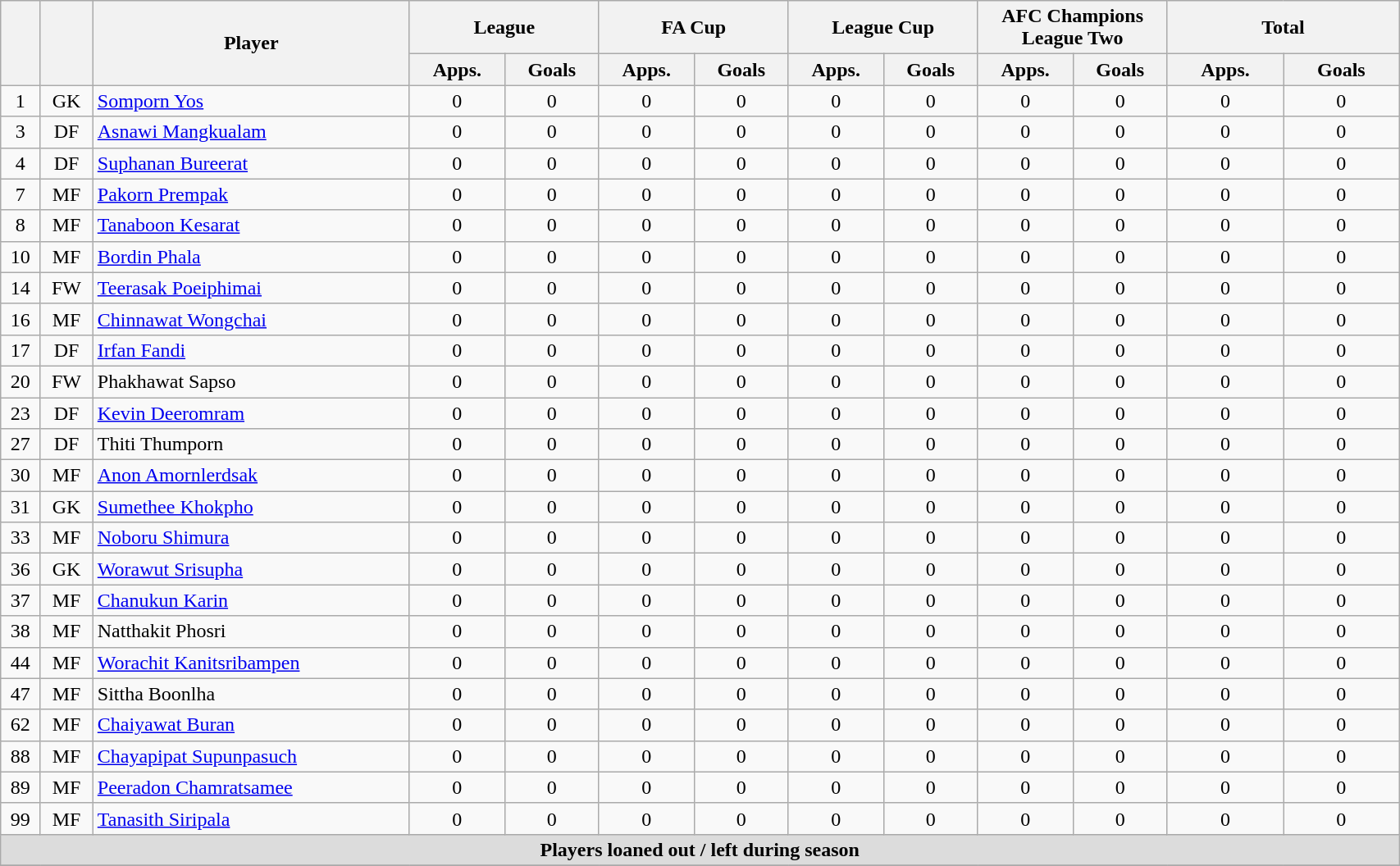<table class="wikitable" style="text-align:center; font-size:100%; width:90%;">
<tr>
<th rowspan=2></th>
<th rowspan=2></th>
<th rowspan=2 width="250">Player</th>
<th colspan=2 width="105">League</th>
<th colspan=2 width="105">FA Cup</th>
<th colspan=2 width="105">League Cup</th>
<th colspan=2 width="105">AFC Champions League Two</th>
<th colspan=2 width="130">Total</th>
</tr>
<tr>
<th>Apps.</th>
<th> Goals</th>
<th>Apps.</th>
<th> Goals</th>
<th>Apps.</th>
<th> Goals</th>
<th>Apps.</th>
<th> Goals</th>
<th>Apps.</th>
<th> Goals</th>
</tr>
<tr>
<td>1</td>
<td>GK</td>
<td align="left"> <a href='#'>Somporn Yos</a></td>
<td>0</td>
<td>0</td>
<td>0</td>
<td>0</td>
<td>0</td>
<td>0</td>
<td>0</td>
<td>0</td>
<td>0</td>
<td>0</td>
</tr>
<tr>
<td>3</td>
<td>DF</td>
<td align="left"> <a href='#'>Asnawi Mangkualam</a></td>
<td>0</td>
<td>0</td>
<td>0</td>
<td>0</td>
<td>0</td>
<td>0</td>
<td>0</td>
<td>0</td>
<td>0</td>
<td>0</td>
</tr>
<tr>
<td>4</td>
<td>DF</td>
<td align="left"> <a href='#'>Suphanan Bureerat</a></td>
<td>0</td>
<td>0</td>
<td>0</td>
<td>0</td>
<td>0</td>
<td>0</td>
<td>0</td>
<td>0</td>
<td>0</td>
<td>0</td>
</tr>
<tr>
<td>7</td>
<td>MF</td>
<td align="left"> <a href='#'>Pakorn Prempak</a></td>
<td>0</td>
<td>0</td>
<td>0</td>
<td>0</td>
<td>0</td>
<td>0</td>
<td>0</td>
<td>0</td>
<td>0</td>
<td>0</td>
</tr>
<tr>
<td>8</td>
<td>MF</td>
<td align="left"> <a href='#'>Tanaboon Kesarat</a></td>
<td>0</td>
<td>0</td>
<td>0</td>
<td>0</td>
<td>0</td>
<td>0</td>
<td>0</td>
<td>0</td>
<td>0</td>
<td>0</td>
</tr>
<tr>
<td>10</td>
<td>MF</td>
<td align="left"> <a href='#'>Bordin Phala</a></td>
<td>0</td>
<td>0</td>
<td>0</td>
<td>0</td>
<td>0</td>
<td>0</td>
<td>0</td>
<td>0</td>
<td>0</td>
<td>0</td>
</tr>
<tr>
<td>14</td>
<td>FW</td>
<td align="left"> <a href='#'>Teerasak Poeiphimai</a></td>
<td>0</td>
<td>0</td>
<td>0</td>
<td>0</td>
<td>0</td>
<td>0</td>
<td>0</td>
<td>0</td>
<td>0</td>
<td>0</td>
</tr>
<tr>
<td>16</td>
<td>MF</td>
<td align="left"> <a href='#'>Chinnawat Wongchai</a></td>
<td>0</td>
<td>0</td>
<td>0</td>
<td>0</td>
<td>0</td>
<td>0</td>
<td>0</td>
<td>0</td>
<td>0</td>
<td>0</td>
</tr>
<tr>
<td>17</td>
<td>DF</td>
<td align="left"> <a href='#'>Irfan Fandi</a></td>
<td>0</td>
<td>0</td>
<td>0</td>
<td>0</td>
<td>0</td>
<td>0</td>
<td>0</td>
<td>0</td>
<td>0</td>
<td>0</td>
</tr>
<tr>
<td>20</td>
<td>FW</td>
<td align="left"> Phakhawat Sapso</td>
<td>0</td>
<td>0</td>
<td>0</td>
<td>0</td>
<td>0</td>
<td>0</td>
<td>0</td>
<td>0</td>
<td>0</td>
<td>0</td>
</tr>
<tr>
<td>23</td>
<td>DF</td>
<td align="left"> <a href='#'>Kevin Deeromram</a></td>
<td>0</td>
<td>0</td>
<td>0</td>
<td>0</td>
<td>0</td>
<td>0</td>
<td>0</td>
<td>0</td>
<td>0</td>
<td>0</td>
</tr>
<tr>
<td>27</td>
<td>DF</td>
<td align="left"> Thiti Thumporn</td>
<td>0</td>
<td>0</td>
<td>0</td>
<td>0</td>
<td>0</td>
<td>0</td>
<td>0</td>
<td>0</td>
<td>0</td>
<td>0</td>
</tr>
<tr>
<td>30</td>
<td>MF</td>
<td align="left"> <a href='#'>Anon Amornlerdsak</a></td>
<td>0</td>
<td>0</td>
<td>0</td>
<td>0</td>
<td>0</td>
<td>0</td>
<td>0</td>
<td>0</td>
<td>0</td>
<td>0</td>
</tr>
<tr>
<td>31</td>
<td>GK</td>
<td align="left"> <a href='#'>Sumethee Khokpho</a></td>
<td>0</td>
<td>0</td>
<td>0</td>
<td>0</td>
<td>0</td>
<td>0</td>
<td>0</td>
<td>0</td>
<td>0</td>
<td>0</td>
</tr>
<tr>
<td>33</td>
<td>MF</td>
<td align="left"> <a href='#'>Noboru Shimura</a></td>
<td>0</td>
<td>0</td>
<td>0</td>
<td>0</td>
<td>0</td>
<td>0</td>
<td>0</td>
<td>0</td>
<td>0</td>
<td>0</td>
</tr>
<tr>
<td>36</td>
<td>GK</td>
<td align="left"> <a href='#'>Worawut Srisupha</a></td>
<td>0</td>
<td>0</td>
<td>0</td>
<td>0</td>
<td>0</td>
<td>0</td>
<td>0</td>
<td>0</td>
<td>0</td>
<td>0</td>
</tr>
<tr>
<td>37</td>
<td>MF</td>
<td align="left"> <a href='#'>Chanukun Karin</a></td>
<td>0</td>
<td>0</td>
<td>0</td>
<td>0</td>
<td>0</td>
<td>0</td>
<td>0</td>
<td>0</td>
<td>0</td>
<td>0</td>
</tr>
<tr>
<td>38</td>
<td>MF</td>
<td align="left"> Natthakit Phosri</td>
<td>0</td>
<td>0</td>
<td>0</td>
<td>0</td>
<td>0</td>
<td>0</td>
<td>0</td>
<td>0</td>
<td>0</td>
<td>0</td>
</tr>
<tr>
<td>44</td>
<td>MF</td>
<td align="left"> <a href='#'>Worachit Kanitsribampen</a></td>
<td>0</td>
<td>0</td>
<td>0</td>
<td>0</td>
<td>0</td>
<td>0</td>
<td>0</td>
<td>0</td>
<td>0</td>
<td>0</td>
</tr>
<tr>
<td>47</td>
<td>MF</td>
<td align="left"> Sittha Boonlha</td>
<td>0</td>
<td>0</td>
<td>0</td>
<td>0</td>
<td>0</td>
<td>0</td>
<td>0</td>
<td>0</td>
<td>0</td>
<td>0</td>
</tr>
<tr>
<td>62</td>
<td>MF</td>
<td align="left"> <a href='#'>Chaiyawat Buran</a></td>
<td>0</td>
<td>0</td>
<td>0</td>
<td>0</td>
<td>0</td>
<td>0</td>
<td>0</td>
<td>0</td>
<td>0</td>
<td>0</td>
</tr>
<tr>
<td>88</td>
<td>MF</td>
<td align="left"> <a href='#'>Chayapipat Supunpasuch</a></td>
<td>0</td>
<td>0</td>
<td>0</td>
<td>0</td>
<td>0</td>
<td>0</td>
<td>0</td>
<td>0</td>
<td>0</td>
<td>0</td>
</tr>
<tr>
<td>89</td>
<td>MF</td>
<td align="left"> <a href='#'>Peeradon Chamratsamee</a></td>
<td>0</td>
<td>0</td>
<td>0</td>
<td>0</td>
<td>0</td>
<td>0</td>
<td>0</td>
<td>0</td>
<td>0</td>
<td>0</td>
</tr>
<tr>
<td>99</td>
<td>MF</td>
<td align="left"> <a href='#'>Tanasith Siripala</a></td>
<td>0</td>
<td>0</td>
<td>0</td>
<td>0</td>
<td>0</td>
<td>0</td>
<td>0</td>
<td>0</td>
<td>0</td>
<td>0</td>
</tr>
<tr>
<th colspan="15" style="background:#dcdcdc; text-align:center;">Players loaned out / left during season</th>
</tr>
<tr>
</tr>
</table>
